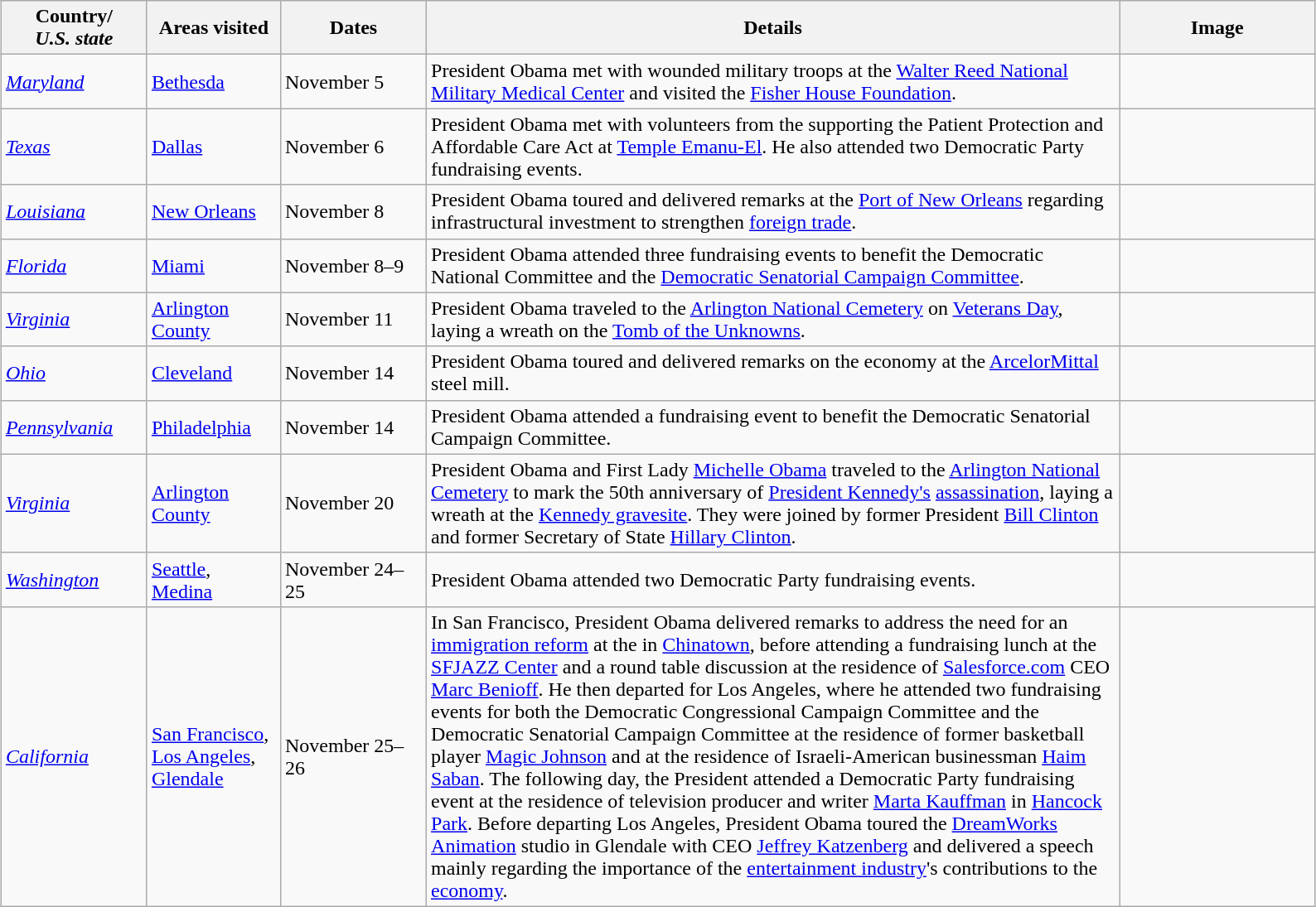<table class="wikitable" style="margin: 1em auto 1em auto">
<tr>
<th width=110>Country/<br><em>U.S. state</em></th>
<th width=100>Areas visited</th>
<th width=110>Dates</th>
<th width=550>Details</th>
<th width=150>Image</th>
</tr>
<tr>
<td> <em><a href='#'>Maryland</a></em></td>
<td><a href='#'>Bethesda</a></td>
<td>November 5</td>
<td>President Obama met with wounded military troops at the <a href='#'>Walter Reed National Military Medical Center</a> and visited the <a href='#'>Fisher House Foundation</a>.</td>
<td></td>
</tr>
<tr>
<td> <em><a href='#'>Texas</a></em></td>
<td><a href='#'>Dallas</a></td>
<td>November 6</td>
<td>President Obama met with volunteers from the  supporting the Patient Protection and Affordable Care Act at <a href='#'>Temple Emanu-El</a>. He also attended two Democratic Party fundraising events.</td>
<td></td>
</tr>
<tr>
<td> <em><a href='#'>Louisiana</a></em></td>
<td><a href='#'>New Orleans</a></td>
<td>November 8</td>
<td>President Obama toured and delivered remarks at the <a href='#'>Port of New Orleans</a> regarding infrastructural investment to strengthen <a href='#'>foreign trade</a>.</td>
<td></td>
</tr>
<tr>
<td> <em><a href='#'>Florida</a></em></td>
<td><a href='#'>Miami</a></td>
<td>November 8–9</td>
<td>President Obama attended three fundraising events to benefit the Democratic National Committee and the <a href='#'>Democratic Senatorial Campaign Committee</a>.</td>
</tr>
<tr>
<td> <em><a href='#'>Virginia</a></em></td>
<td><a href='#'>Arlington County</a></td>
<td>November 11</td>
<td>President Obama traveled to the <a href='#'>Arlington National Cemetery</a> on <a href='#'>Veterans Day</a>, laying a wreath on the <a href='#'>Tomb of the Unknowns</a>.</td>
<td></td>
</tr>
<tr>
<td> <em><a href='#'>Ohio</a></em></td>
<td><a href='#'>Cleveland</a></td>
<td>November 14</td>
<td>President Obama toured and delivered remarks on the economy at the <a href='#'>ArcelorMittal</a> steel mill.</td>
<td></td>
</tr>
<tr>
<td> <em><a href='#'>Pennsylvania</a></em></td>
<td><a href='#'>Philadelphia</a></td>
<td>November 14</td>
<td>President Obama attended a fundraising event to benefit the Democratic Senatorial Campaign Committee.</td>
<td></td>
</tr>
<tr>
<td> <em><a href='#'>Virginia</a></em></td>
<td><a href='#'>Arlington County</a></td>
<td>November 20</td>
<td>President Obama and First Lady <a href='#'>Michelle Obama</a> traveled to the <a href='#'>Arlington National Cemetery</a> to mark the 50th anniversary of <a href='#'>President Kennedy's</a> <a href='#'>assassination</a>, laying a wreath at the <a href='#'>Kennedy gravesite</a>. They were joined by former President <a href='#'>Bill Clinton</a> and former Secretary of State <a href='#'>Hillary Clinton</a>.</td>
<td></td>
</tr>
<tr>
<td> <em><a href='#'>Washington</a></em></td>
<td><a href='#'>Seattle</a>, <a href='#'>Medina</a></td>
<td>November 24–25</td>
<td>President Obama attended two Democratic Party fundraising events.</td>
<td></td>
</tr>
<tr>
<td> <em><a href='#'>California</a></em></td>
<td><a href='#'>San Francisco</a>, <a href='#'>Los Angeles</a>, <a href='#'>Glendale</a></td>
<td>November 25–26</td>
<td>In San Francisco, President Obama delivered remarks to address the need for an <a href='#'>immigration reform</a> at the  in <a href='#'>Chinatown</a>, before attending a fundraising lunch at the <a href='#'>SFJAZZ Center</a> and a round table discussion at the residence of <a href='#'>Salesforce.com</a> CEO <a href='#'>Marc Benioff</a>. He then departed for Los Angeles, where he attended two fundraising events for both the Democratic Congressional Campaign Committee and the Democratic Senatorial Campaign Committee at the residence of former basketball player <a href='#'>Magic Johnson</a> and at the residence of Israeli-American businessman <a href='#'>Haim Saban</a>. The following day, the President attended a Democratic Party fundraising event at the residence of television producer and writer <a href='#'>Marta Kauffman</a> in <a href='#'>Hancock Park</a>. Before departing Los Angeles, President Obama toured the <a href='#'>DreamWorks Animation</a> studio in Glendale with CEO <a href='#'>Jeffrey Katzenberg</a> and delivered a speech mainly regarding the importance of the <a href='#'>entertainment industry</a>'s contributions to the <a href='#'>economy</a>.</td>
<td></td>
</tr>
</table>
